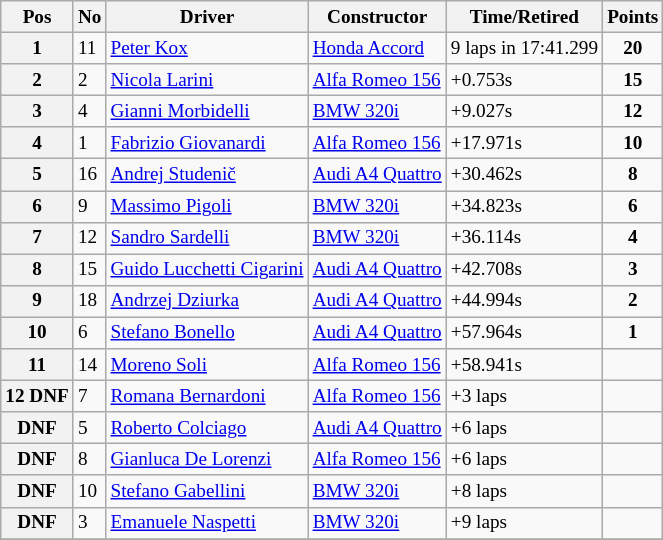<table class="wikitable" style="font-size: 80%;">
<tr>
<th>Pos</th>
<th>No</th>
<th>Driver</th>
<th>Constructor</th>
<th>Time/Retired</th>
<th>Points</th>
</tr>
<tr>
<th>1</th>
<td>11</td>
<td> <a href='#'>Peter Kox</a></td>
<td><a href='#'>Honda Accord</a></td>
<td>9 laps in 17:41.299</td>
<td style="text-align:center"><strong>20</strong></td>
</tr>
<tr>
<th>2</th>
<td>2</td>
<td> <a href='#'>Nicola Larini</a></td>
<td><a href='#'>Alfa Romeo 156</a></td>
<td>+0.753s</td>
<td style="text-align:center"><strong>15</strong></td>
</tr>
<tr>
<th>3</th>
<td>4</td>
<td> <a href='#'>Gianni Morbidelli</a></td>
<td><a href='#'>BMW 320i</a></td>
<td>+9.027s</td>
<td style="text-align:center"><strong>12</strong></td>
</tr>
<tr>
<th>4</th>
<td>1</td>
<td> <a href='#'>Fabrizio Giovanardi</a></td>
<td><a href='#'>Alfa Romeo 156</a></td>
<td>+17.971s</td>
<td style="text-align:center"><strong>10</strong></td>
</tr>
<tr>
<th>5</th>
<td>16</td>
<td> <a href='#'>Andrej Studenič</a></td>
<td><a href='#'>Audi A4 Quattro</a></td>
<td>+30.462s</td>
<td style="text-align:center"><strong>8</strong></td>
</tr>
<tr>
<th>6</th>
<td>9</td>
<td> <a href='#'>Massimo Pigoli</a></td>
<td><a href='#'>BMW 320i</a></td>
<td>+34.823s</td>
<td style="text-align:center"><strong>6</strong></td>
</tr>
<tr>
<th>7</th>
<td>12</td>
<td> <a href='#'>Sandro Sardelli</a></td>
<td><a href='#'>BMW 320i</a></td>
<td>+36.114s</td>
<td style="text-align:center"><strong>4</strong></td>
</tr>
<tr>
<th>8</th>
<td>15</td>
<td> <a href='#'>Guido Lucchetti Cigarini</a></td>
<td><a href='#'>Audi A4 Quattro</a></td>
<td>+42.708s</td>
<td style="text-align:center"><strong>3</strong></td>
</tr>
<tr>
<th>9</th>
<td>18</td>
<td> <a href='#'>Andrzej Dziurka</a></td>
<td><a href='#'>Audi A4 Quattro</a></td>
<td>+44.994s</td>
<td style="text-align:center"><strong>2</strong></td>
</tr>
<tr>
<th>10</th>
<td>6</td>
<td> <a href='#'>Stefano Bonello</a></td>
<td><a href='#'>Audi A4 Quattro</a></td>
<td>+57.964s</td>
<td style="text-align:center"><strong>1</strong></td>
</tr>
<tr>
<th>11</th>
<td>14</td>
<td> <a href='#'>Moreno Soli</a></td>
<td><a href='#'>Alfa Romeo 156</a></td>
<td>+58.941s</td>
<td></td>
</tr>
<tr>
<th>12 DNF</th>
<td>7</td>
<td> <a href='#'>Romana Bernardoni</a></td>
<td><a href='#'>Alfa Romeo 156</a></td>
<td>+3 laps</td>
<td></td>
</tr>
<tr>
<th>DNF</th>
<td>5</td>
<td> <a href='#'>Roberto Colciago</a></td>
<td><a href='#'>Audi A4 Quattro</a></td>
<td>+6 laps</td>
<td></td>
</tr>
<tr>
<th>DNF</th>
<td>8</td>
<td> <a href='#'>Gianluca De Lorenzi</a></td>
<td><a href='#'>Alfa Romeo 156</a></td>
<td>+6 laps</td>
<td></td>
</tr>
<tr>
<th>DNF</th>
<td>10</td>
<td> <a href='#'>Stefano Gabellini</a></td>
<td><a href='#'>BMW 320i</a></td>
<td>+8 laps</td>
<td></td>
</tr>
<tr>
<th>DNF</th>
<td>3</td>
<td> <a href='#'>Emanuele Naspetti</a></td>
<td><a href='#'>BMW 320i</a></td>
<td>+9 laps</td>
<td></td>
</tr>
<tr>
</tr>
</table>
